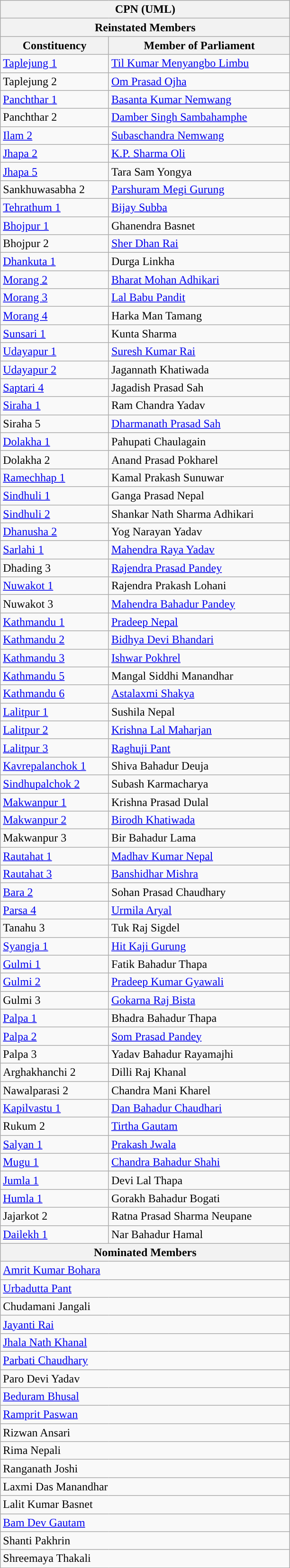<table role="presentation" class="wikitable mw-collapsible mw-collapsed">
<tr>
<th colspan="2" style="width: 300pt; background: ">CPN (UML)</th>
</tr>
<tr>
<th colspan="2">Reinstated Members</th>
</tr>
<tr>
<th>Constituency</th>
<th>Member of Parliament</th>
</tr>
<tr>
<td><a href='#'>Taplejung 1</a></td>
<td><a href='#'>Til Kumar Menyangbo Limbu</a></td>
</tr>
<tr>
<td>Taplejung 2</td>
<td><a href='#'>Om Prasad Ojha</a></td>
</tr>
<tr>
<td><a href='#'>Panchthar 1</a></td>
<td><a href='#'>Basanta Kumar Nemwang</a></td>
</tr>
<tr>
<td>Panchthar 2</td>
<td><a href='#'>Damber Singh Sambahamphe</a></td>
</tr>
<tr>
<td><a href='#'>Ilam 2</a></td>
<td><a href='#'>Subaschandra Nemwang</a></td>
</tr>
<tr>
<td><a href='#'>Jhapa 2</a></td>
<td><a href='#'>K.P. Sharma Oli</a></td>
</tr>
<tr>
<td><a href='#'>Jhapa 5</a></td>
<td>Tara Sam Yongya</td>
</tr>
<tr>
<td>Sankhuwasabha 2</td>
<td><a href='#'>Parshuram Megi Gurung</a></td>
</tr>
<tr>
<td><a href='#'>Tehrathum 1</a></td>
<td><a href='#'>Bijay Subba</a></td>
</tr>
<tr>
<td><a href='#'>Bhojpur 1</a></td>
<td>Ghanendra Basnet</td>
</tr>
<tr>
<td>Bhojpur 2</td>
<td><a href='#'>Sher Dhan Rai</a></td>
</tr>
<tr>
<td><a href='#'>Dhankuta 1</a></td>
<td>Durga Linkha</td>
</tr>
<tr>
<td><a href='#'>Morang 2</a></td>
<td><a href='#'>Bharat Mohan Adhikari</a></td>
</tr>
<tr>
<td><a href='#'>Morang 3</a></td>
<td><a href='#'>Lal Babu Pandit</a></td>
</tr>
<tr>
<td><a href='#'>Morang 4</a></td>
<td>Harka Man Tamang</td>
</tr>
<tr>
<td><a href='#'>Sunsari 1</a></td>
<td>Kunta Sharma</td>
</tr>
<tr>
<td><a href='#'>Udayapur 1</a></td>
<td><a href='#'>Suresh Kumar Rai</a></td>
</tr>
<tr>
<td><a href='#'>Udayapur 2</a></td>
<td>Jagannath Khatiwada</td>
</tr>
<tr>
<td><a href='#'>Saptari 4</a></td>
<td>Jagadish Prasad Sah</td>
</tr>
<tr>
<td><a href='#'>Siraha 1</a></td>
<td>Ram Chandra Yadav</td>
</tr>
<tr>
<td>Siraha 5</td>
<td><a href='#'>Dharmanath Prasad Sah</a></td>
</tr>
<tr>
<td><a href='#'>Dolakha 1</a></td>
<td>Pahupati Chaulagain</td>
</tr>
<tr>
<td>Dolakha 2</td>
<td>Anand Prasad Pokharel</td>
</tr>
<tr>
<td><a href='#'>Ramechhap 1</a></td>
<td>Kamal Prakash Sunuwar</td>
</tr>
<tr>
<td><a href='#'>Sindhuli 1</a></td>
<td>Ganga Prasad Nepal</td>
</tr>
<tr>
<td><a href='#'>Sindhuli 2</a></td>
<td>Shankar Nath Sharma Adhikari</td>
</tr>
<tr>
<td><a href='#'>Dhanusha 2</a></td>
<td>Yog Narayan Yadav</td>
</tr>
<tr>
<td><a href='#'>Sarlahi 1</a></td>
<td><a href='#'>Mahendra Raya Yadav</a></td>
</tr>
<tr>
<td>Dhading 3</td>
<td><a href='#'>Rajendra Prasad Pandey</a></td>
</tr>
<tr>
<td><a href='#'>Nuwakot 1</a></td>
<td>Rajendra Prakash Lohani</td>
</tr>
<tr>
<td>Nuwakot 3</td>
<td><a href='#'>Mahendra Bahadur Pandey</a></td>
</tr>
<tr>
<td><a href='#'>Kathmandu 1</a></td>
<td><a href='#'>Pradeep Nepal</a></td>
</tr>
<tr>
<td><a href='#'>Kathmandu 2</a></td>
<td><a href='#'>Bidhya Devi Bhandari</a></td>
</tr>
<tr>
<td><a href='#'>Kathmandu 3</a></td>
<td><a href='#'>Ishwar Pokhrel</a></td>
</tr>
<tr>
<td><a href='#'>Kathmandu 5</a></td>
<td>Mangal Siddhi Manandhar</td>
</tr>
<tr>
<td><a href='#'>Kathmandu 6</a></td>
<td><a href='#'>Astalaxmi Shakya</a></td>
</tr>
<tr>
<td><a href='#'>Lalitpur 1</a></td>
<td>Sushila Nepal</td>
</tr>
<tr>
<td><a href='#'>Lalitpur 2</a></td>
<td><a href='#'>Krishna Lal Maharjan</a></td>
</tr>
<tr>
<td><a href='#'>Lalitpur 3</a></td>
<td><a href='#'>Raghuji Pant</a></td>
</tr>
<tr>
<td><a href='#'>Kavrepalanchok 1</a></td>
<td>Shiva Bahadur Deuja</td>
</tr>
<tr>
<td><a href='#'>Sindhupalchok 2</a></td>
<td>Subash Karmacharya</td>
</tr>
<tr>
<td><a href='#'>Makwanpur 1</a></td>
<td>Krishna Prasad Dulal</td>
</tr>
<tr>
<td><a href='#'>Makwanpur 2</a></td>
<td><a href='#'>Birodh Khatiwada</a></td>
</tr>
<tr>
<td>Makwanpur 3</td>
<td>Bir Bahadur Lama</td>
</tr>
<tr>
<td><a href='#'>Rautahat 1</a></td>
<td><a href='#'>Madhav Kumar Nepal</a></td>
</tr>
<tr>
<td><a href='#'>Rautahat 3</a></td>
<td><a href='#'>Banshidhar Mishra</a></td>
</tr>
<tr>
<td><a href='#'>Bara 2</a></td>
<td>Sohan Prasad Chaudhary</td>
</tr>
<tr>
<td><a href='#'>Parsa 4</a></td>
<td><a href='#'>Urmila Aryal</a></td>
</tr>
<tr>
<td>Tanahu 3</td>
<td>Tuk Raj Sigdel</td>
</tr>
<tr>
<td><a href='#'>Syangja 1</a></td>
<td><a href='#'>Hit Kaji Gurung</a></td>
</tr>
<tr>
<td><a href='#'>Gulmi 1</a></td>
<td>Fatik Bahadur Thapa</td>
</tr>
<tr>
<td><a href='#'>Gulmi 2</a></td>
<td><a href='#'>Pradeep Kumar Gyawali</a></td>
</tr>
<tr>
<td>Gulmi 3</td>
<td><a href='#'>Gokarna Raj Bista</a></td>
</tr>
<tr>
<td><a href='#'>Palpa 1</a></td>
<td>Bhadra Bahadur Thapa</td>
</tr>
<tr>
<td><a href='#'>Palpa 2</a></td>
<td><a href='#'>Som Prasad Pandey</a></td>
</tr>
<tr>
<td>Palpa 3</td>
<td>Yadav Bahadur Rayamajhi</td>
</tr>
<tr>
<td>Arghakhanchi 2</td>
<td>Dilli Raj Khanal</td>
</tr>
<tr>
<td>Nawalparasi 2</td>
<td>Chandra Mani Kharel</td>
</tr>
<tr>
<td><a href='#'>Kapilvastu 1</a></td>
<td><a href='#'>Dan Bahadur Chaudhari</a></td>
</tr>
<tr>
<td>Rukum 2</td>
<td><a href='#'>Tirtha Gautam</a></td>
</tr>
<tr>
<td><a href='#'>Salyan 1</a></td>
<td><a href='#'>Prakash Jwala</a></td>
</tr>
<tr>
<td><a href='#'>Mugu 1</a></td>
<td><a href='#'>Chandra Bahadur Shahi</a></td>
</tr>
<tr>
<td><a href='#'>Jumla 1</a></td>
<td>Devi Lal Thapa</td>
</tr>
<tr>
<td><a href='#'>Humla 1</a></td>
<td>Gorakh Bahadur Bogati</td>
</tr>
<tr>
<td>Jajarkot 2</td>
<td>Ratna Prasad Sharma Neupane</td>
</tr>
<tr>
<td><a href='#'>Dailekh 1</a></td>
<td>Nar Bahadur Hamal</td>
</tr>
<tr>
<th colspan="2">Nominated Members</th>
</tr>
<tr>
<td colspan="2"><a href='#'>Amrit Kumar Bohara</a></td>
</tr>
<tr>
<td colspan="2"><a href='#'>Urbadutta Pant</a></td>
</tr>
<tr>
<td colspan="2">Chudamani Jangali</td>
</tr>
<tr>
<td colspan="2"><a href='#'>Jayanti Rai</a></td>
</tr>
<tr>
<td colspan="2"><a href='#'>Jhala Nath Khanal</a></td>
</tr>
<tr>
<td colspan="2"><a href='#'>Parbati Chaudhary</a></td>
</tr>
<tr>
<td colspan="2">Paro Devi Yadav</td>
</tr>
<tr>
<td colspan="2"><a href='#'>Beduram Bhusal</a></td>
</tr>
<tr>
<td colspan="2"><a href='#'>Ramprit Paswan</a></td>
</tr>
<tr>
<td colspan="2">Rizwan Ansari</td>
</tr>
<tr>
<td colspan="2">Rima Nepali</td>
</tr>
<tr>
<td colspan="2">Ranganath Joshi</td>
</tr>
<tr>
<td colspan="2">Laxmi Das Manandhar</td>
</tr>
<tr>
<td colspan="2">Lalit Kumar Basnet</td>
</tr>
<tr>
<td colspan="2"><a href='#'>Bam Dev Gautam</a></td>
</tr>
<tr>
<td colspan="2">Shanti Pakhrin</td>
</tr>
<tr>
<td colspan="2">Shreemaya Thakali</td>
</tr>
</table>
